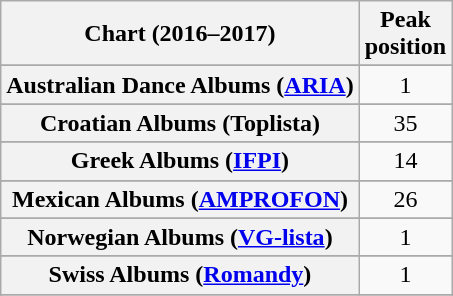<table class="wikitable sortable plainrowheaders" style="text-align:center">
<tr>
<th scope="col">Chart (2016–2017)</th>
<th scope="col">Peak<br>position</th>
</tr>
<tr>
</tr>
<tr>
<th scope="row">Australian Dance Albums (<a href='#'>ARIA</a>)</th>
<td>1</td>
</tr>
<tr>
</tr>
<tr>
</tr>
<tr>
</tr>
<tr>
</tr>
<tr>
<th scope="row">Croatian Albums (Toplista)</th>
<td>35</td>
</tr>
<tr>
</tr>
<tr>
</tr>
<tr>
</tr>
<tr>
</tr>
<tr>
</tr>
<tr>
</tr>
<tr>
<th scope="row">Greek Albums (<a href='#'>IFPI</a>)</th>
<td>14</td>
</tr>
<tr>
</tr>
<tr>
</tr>
<tr>
</tr>
<tr>
</tr>
<tr>
</tr>
<tr>
</tr>
<tr>
<th scope="row">Mexican Albums (<a href='#'>AMPROFON</a>)</th>
<td>26</td>
</tr>
<tr>
</tr>
<tr>
<th scope="row">Norwegian Albums (<a href='#'>VG-lista</a>)</th>
<td>1</td>
</tr>
<tr>
</tr>
<tr>
</tr>
<tr>
</tr>
<tr>
</tr>
<tr>
</tr>
<tr>
</tr>
<tr>
<th scope="row">Swiss Albums (<a href='#'>Romandy</a>)</th>
<td>1</td>
</tr>
<tr>
</tr>
<tr>
</tr>
<tr>
</tr>
</table>
